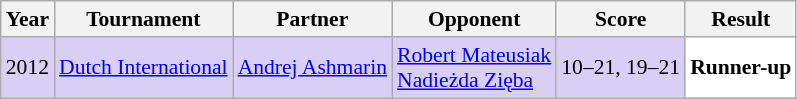<table class="sortable wikitable" style="font-size: 90%;">
<tr>
<th>Year</th>
<th>Tournament</th>
<th>Partner</th>
<th>Opponent</th>
<th>Score</th>
<th>Result</th>
</tr>
<tr style="background:#D8CEF6">
<td align="center">2012</td>
<td align="left"><a href='#'>Dutch International</a></td>
<td align="left"> <a href='#'>Andrej Ashmarin</a></td>
<td align="left"> <a href='#'>Robert Mateusiak</a><br> <a href='#'>Nadieżda Zięba</a></td>
<td align="left">10–21, 19–21</td>
<td style="text-align:left; background:white"> <strong>Runner-up</strong></td>
</tr>
</table>
